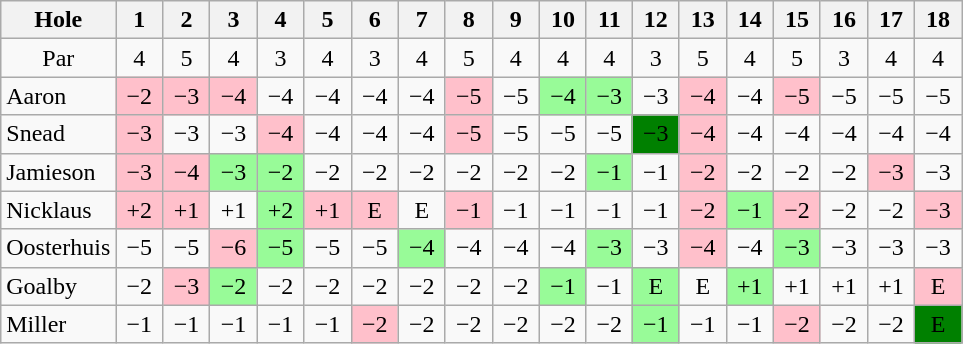<table class="wikitable" style="text-align:center">
<tr>
<th>Hole</th>
<th>  1  </th>
<th>  2  </th>
<th>  3  </th>
<th>  4  </th>
<th>  5  </th>
<th>  6  </th>
<th>  7  </th>
<th>  8  </th>
<th>  9  </th>
<th> 10 </th>
<th> 11 </th>
<th> 12 </th>
<th> 13 </th>
<th> 14 </th>
<th> 15 </th>
<th> 16 </th>
<th> 17 </th>
<th> 18 </th>
</tr>
<tr>
<td>Par</td>
<td>4</td>
<td>5</td>
<td>4</td>
<td>3</td>
<td>4</td>
<td>3</td>
<td>4</td>
<td>5</td>
<td>4</td>
<td>4</td>
<td>4</td>
<td>3</td>
<td>5</td>
<td>4</td>
<td>5</td>
<td>3</td>
<td>4</td>
<td>4</td>
</tr>
<tr>
<td align=left> Aaron</td>
<td style="background: Pink;">−2</td>
<td style="background: Pink;">−3</td>
<td style="background: Pink;">−4</td>
<td>−4</td>
<td>−4</td>
<td>−4</td>
<td>−4</td>
<td style="background: Pink;">−5</td>
<td>−5</td>
<td style="background: PaleGreen;">−4</td>
<td style="background: PaleGreen;">−3</td>
<td>−3</td>
<td style="background: Pink;">−4</td>
<td>−4</td>
<td style="background: Pink;">−5</td>
<td>−5</td>
<td>−5</td>
<td>−5</td>
</tr>
<tr>
<td align=left> Snead</td>
<td style="background: Pink;">−3</td>
<td>−3</td>
<td>−3</td>
<td style="background: Pink;">−4</td>
<td>−4</td>
<td>−4</td>
<td>−4</td>
<td style="background: Pink;">−5</td>
<td>−5</td>
<td>−5</td>
<td>−5</td>
<td style="background: Green;">−3</td>
<td style="background: Pink;">−4</td>
<td>−4</td>
<td>−4</td>
<td>−4</td>
<td>−4</td>
<td>−4</td>
</tr>
<tr>
<td align=left> Jamieson</td>
<td style="background: Pink;">−3</td>
<td style="background: Pink;">−4</td>
<td style="background: PaleGreen;">−3</td>
<td style="background: PaleGreen;">−2</td>
<td>−2</td>
<td>−2</td>
<td>−2</td>
<td>−2</td>
<td>−2</td>
<td>−2</td>
<td style="background: PaleGreen;">−1</td>
<td>−1</td>
<td style="background: Pink;">−2</td>
<td>−2</td>
<td>−2</td>
<td>−2</td>
<td style="background: Pink;">−3</td>
<td>−3</td>
</tr>
<tr>
<td align=left> Nicklaus</td>
<td style="background: Pink;">+2</td>
<td style="background: Pink;">+1</td>
<td>+1</td>
<td style="background: PaleGreen;">+2</td>
<td style="background: Pink;">+1</td>
<td style="background: Pink;">E</td>
<td>E</td>
<td style="background: Pink;">−1</td>
<td>−1</td>
<td>−1</td>
<td>−1</td>
<td>−1</td>
<td style="background: Pink;">−2</td>
<td style="background: PaleGreen;">−1</td>
<td style="background: Pink;">−2</td>
<td>−2</td>
<td>−2</td>
<td style="background: Pink;">−3</td>
</tr>
<tr>
<td align=left> Oosterhuis</td>
<td>−5</td>
<td>−5</td>
<td style="background: Pink;">−6</td>
<td style="background: PaleGreen;">−5</td>
<td>−5</td>
<td>−5</td>
<td style="background: PaleGreen;">−4</td>
<td>−4</td>
<td>−4</td>
<td>−4</td>
<td style="background: PaleGreen;">−3</td>
<td>−3</td>
<td style="background: Pink;">−4</td>
<td>−4</td>
<td style="background: PaleGreen;">−3</td>
<td>−3</td>
<td>−3</td>
<td>−3</td>
</tr>
<tr>
<td align=left> Goalby</td>
<td>−2</td>
<td style="background: Pink;">−3</td>
<td style="background: PaleGreen;">−2</td>
<td>−2</td>
<td>−2</td>
<td>−2</td>
<td>−2</td>
<td>−2</td>
<td>−2</td>
<td style="background: PaleGreen;">−1</td>
<td>−1</td>
<td style="background: PaleGreen;">E</td>
<td>E</td>
<td style="background: PaleGreen;">+1</td>
<td>+1</td>
<td>+1</td>
<td>+1</td>
<td style="background: Pink;">E</td>
</tr>
<tr>
<td align=left> Miller</td>
<td>−1</td>
<td>−1</td>
<td>−1</td>
<td>−1</td>
<td>−1</td>
<td style="background: Pink;">−2</td>
<td>−2</td>
<td>−2</td>
<td>−2</td>
<td>−2</td>
<td>−2</td>
<td style="background: PaleGreen;">−1</td>
<td>−1</td>
<td>−1</td>
<td style="background: Pink;">−2</td>
<td>−2</td>
<td>−2</td>
<td style="background: Green;">E</td>
</tr>
</table>
